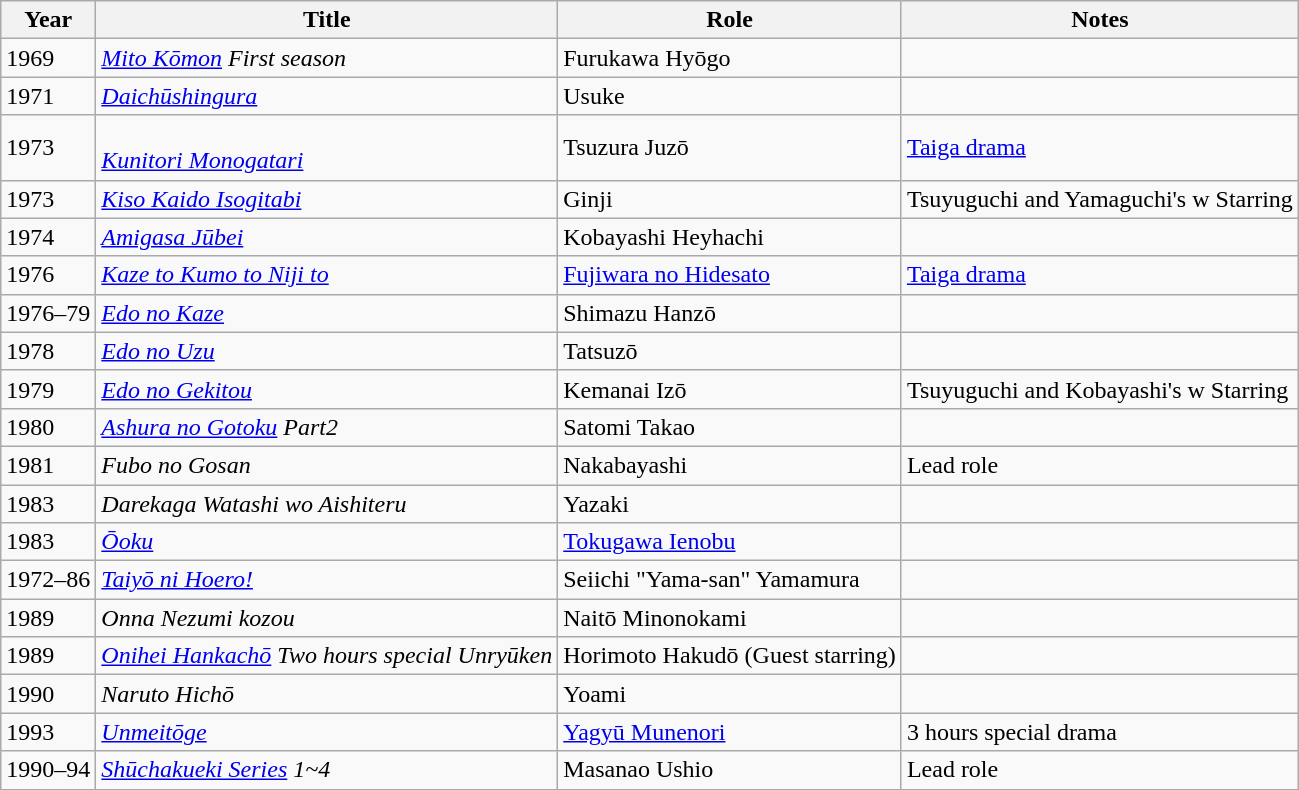<table class="wikitable sortable">
<tr>
<th>Year</th>
<th>Title</th>
<th>Role</th>
<th>Notes</th>
</tr>
<tr>
<td>1969</td>
<td><em><a href='#'>Mito Kōmon</a> First season</em></td>
<td>Furukawa Hyōgo</td>
<td></td>
</tr>
<tr>
<td>1971</td>
<td><em><a href='#'>Daichūshingura</a>  </em></td>
<td>Usuke</td>
<td></td>
</tr>
<tr>
<td>1973</td>
<td><br><em><a href='#'>Kunitori Monogatari</a></em></td>
<td>Tsuzura Juzō</td>
<td><a href='#'>Taiga drama</a></td>
</tr>
<tr>
<td>1973</td>
<td><em><a href='#'>Kiso Kaido Isogitabi</a></em></td>
<td>Ginji</td>
<td>Tsuyuguchi and Yamaguchi's w Starring</td>
</tr>
<tr>
<td>1974</td>
<td><em><a href='#'>Amigasa Jūbei </a></em></td>
<td>Kobayashi Heyhachi</td>
<td></td>
</tr>
<tr>
<td>1976</td>
<td><em><a href='#'>Kaze to Kumo to Niji to</a></em></td>
<td><a href='#'>Fujiwara no Hidesato</a></td>
<td><a href='#'>Taiga drama</a></td>
</tr>
<tr>
<td>1976–79</td>
<td><em><a href='#'>Edo no Kaze</a></em></td>
<td>Shimazu  Hanzō</td>
<td></td>
</tr>
<tr>
<td>1978</td>
<td><em><a href='#'>Edo no Uzu</a></em></td>
<td>Tatsuzō</td>
<td></td>
</tr>
<tr>
<td>1979</td>
<td><em><a href='#'>Edo no Gekitou</a></em></td>
<td>Kemanai Izō</td>
<td>Tsuyuguchi and Kobayashi's w Starring</td>
</tr>
<tr>
<td>1980</td>
<td><em><a href='#'>Ashura no Gotoku</a> Part2</em></td>
<td>Satomi Takao</td>
<td></td>
</tr>
<tr>
<td>1981</td>
<td><em> Fubo no Gosan</em></td>
<td>Nakabayashi</td>
<td>Lead role</td>
</tr>
<tr>
<td>1983</td>
<td><em> Darekaga Watashi wo Aishiteru</em></td>
<td>Yazaki</td>
<td></td>
</tr>
<tr>
<td>1983</td>
<td><em><a href='#'>Ōoku</a></em></td>
<td><a href='#'>Tokugawa Ienobu</a></td>
<td></td>
</tr>
<tr>
<td>1972–86</td>
<td><em><a href='#'>Taiyō ni Hoero!</a> </em></td>
<td>Seiichi "Yama-san" Yamamura</td>
<td></td>
</tr>
<tr>
<td>1989</td>
<td><em>Onna Nezumi kozou </em></td>
<td>Naitō Minonokami</td>
<td></td>
</tr>
<tr>
<td>1989</td>
<td><em><a href='#'>Onihei Hankachō</a> Two hours special Unryūken</em></td>
<td>Horimoto Hakudō (Guest starring)</td>
<td></td>
</tr>
<tr>
<td>1990</td>
<td><em> Naruto Hichō</em></td>
<td>Yoami</td>
<td></td>
</tr>
<tr>
<td>1993</td>
<td><em><a href='#'>Unmeitōge</a></em></td>
<td><a href='#'>Yagyū Munenori</a></td>
<td>3 hours special drama</td>
</tr>
<tr>
<td>1990–94</td>
<td><em><a href='#'>Shūchakueki Series</a> 1~4</em></td>
<td>Masanao Ushio</td>
<td>Lead role</td>
</tr>
<tr>
</tr>
</table>
